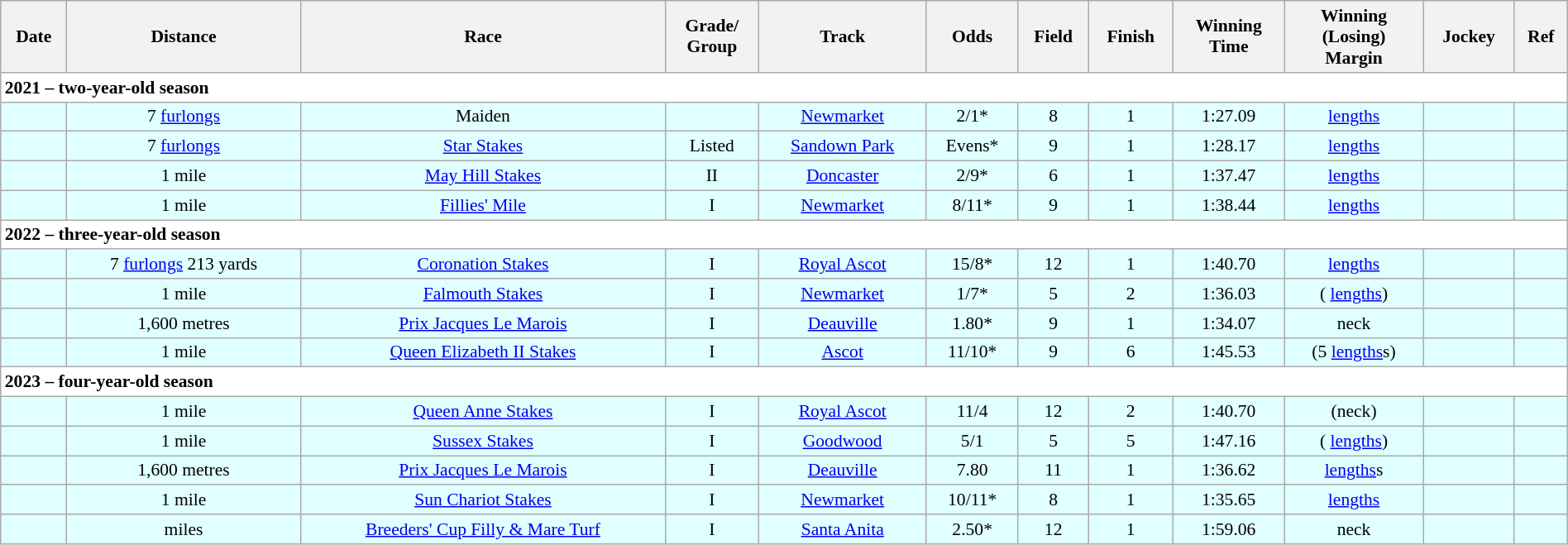<table class = "wikitable sortable" style="text-align:center; width:100%; font-size:90%">
<tr ,>
<th scope="col">Date</th>
<th scope="col">Distance</th>
<th scope="col">Race</th>
<th scope="col">Grade/<br>Group</th>
<th scope="col">Track</th>
<th scope="col">Odds</th>
<th scope="col">Field</th>
<th scope="col">Finish</th>
<th scope="col">Winning<br>Time</th>
<th scope="col">Winning<br>(Losing)<br>Margin</th>
<th scope="col">Jockey</th>
<th scope="col" class="unsortable">Ref</th>
</tr>
<tr style="background-color:white">
<td align="left" colspan=12><strong>2021 – two-year-old season</strong></td>
</tr>
<tr style="background-color:lightcyan">
<td></td>
<td>  7 <a href='#'>furlongs</a></td>
<td>Maiden</td>
<td></td>
<td><a href='#'>Newmarket</a></td>
<td> 2/1*</td>
<td>8</td>
<td>1</td>
<td>1:27.09</td>
<td>   <a href='#'>lengths</a></td>
<td></td>
<td></td>
</tr>
<tr style="background-color:lightcyan">
<td></td>
<td>  7 <a href='#'>furlongs</a></td>
<td><a href='#'>Star Stakes</a></td>
<td> Listed</td>
<td><a href='#'>Sandown Park</a></td>
<td> Evens*</td>
<td>9</td>
<td>1</td>
<td>1:28.17</td>
<td>   <a href='#'>lengths</a></td>
<td></td>
<td></td>
</tr>
<tr style="background-color:lightcyan">
<td></td>
<td>  1 mile</td>
<td><a href='#'>May Hill Stakes</a></td>
<td> II</td>
<td><a href='#'>Doncaster</a></td>
<td> 2/9*</td>
<td>6</td>
<td>1</td>
<td>1:37.47</td>
<td>   <a href='#'>lengths</a></td>
<td></td>
<td></td>
</tr>
<tr style="background-color:lightcyan">
<td></td>
<td>  1 mile</td>
<td><a href='#'>Fillies' Mile</a></td>
<td> I</td>
<td><a href='#'>Newmarket</a></td>
<td> 8/11*</td>
<td>9</td>
<td>1</td>
<td>1:38.44</td>
<td>  <a href='#'>lengths</a></td>
<td></td>
<td></td>
</tr>
<tr style="background-color:white">
<td align="left" colspan=12><strong>2022 – three-year-old season</strong></td>
</tr>
<tr style="background-color:lightcyan">
<td></td>
<td> 7 <a href='#'>furlongs</a> 213 yards</td>
<td><a href='#'>Coronation Stakes</a></td>
<td> I</td>
<td><a href='#'>Royal Ascot</a></td>
<td> 15/8*</td>
<td>12</td>
<td>1</td>
<td>1:40.70</td>
<td>  <a href='#'>lengths</a></td>
<td></td>
<td></td>
</tr>
<tr style="background-color:lightcyan">
<td></td>
<td>  1 mile</td>
<td><a href='#'>Falmouth Stakes</a></td>
<td> I</td>
<td><a href='#'>Newmarket</a></td>
<td> 1/7*</td>
<td>5</td>
<td>2</td>
<td>1:36.03</td>
<td>( <a href='#'>lengths</a>)</td>
<td></td>
<td></td>
</tr>
<tr style="background-color:lightcyan">
<td></td>
<td>  1,600 metres</td>
<td><a href='#'>Prix Jacques Le Marois</a></td>
<td> I</td>
<td><a href='#'>Deauville</a></td>
<td> 1.80*</td>
<td>9</td>
<td>1</td>
<td>1:34.07</td>
<td>  neck</td>
<td></td>
<td></td>
</tr>
<tr style="background-color:lightcyan">
<td></td>
<td> 1 mile</td>
<td><a href='#'>Queen Elizabeth II Stakes</a></td>
<td> I</td>
<td><a href='#'>Ascot</a></td>
<td> 11/10*</td>
<td>9</td>
<td>6</td>
<td>1:45.53</td>
<td>(5 <a href='#'>lengths</a>s)</td>
<td></td>
<td></td>
</tr>
<tr style="background-color:white">
<td align="left" colspan=12><strong>2023 – four-year-old season</strong></td>
</tr>
<tr style="background-color:lightcyan">
<td></td>
<td> 1 mile</td>
<td><a href='#'>Queen Anne Stakes</a></td>
<td> I</td>
<td><a href='#'>Royal Ascot</a></td>
<td> 11/4</td>
<td>12</td>
<td>2</td>
<td>1:40.70</td>
<td>(neck)</td>
<td></td>
<td></td>
</tr>
<tr style="background-color:lightcyan">
<td></td>
<td> 1 mile</td>
<td><a href='#'>Sussex Stakes</a></td>
<td> I</td>
<td><a href='#'>Goodwood</a></td>
<td> 5/1</td>
<td>5</td>
<td>5</td>
<td>1:47.16</td>
<td>( <a href='#'>lengths</a>)</td>
<td></td>
<td></td>
</tr>
<tr style="background-color:lightcyan">
<td></td>
<td>  1,600 metres</td>
<td><a href='#'>Prix Jacques Le Marois</a></td>
<td> I</td>
<td><a href='#'>Deauville</a></td>
<td> 7.80</td>
<td>11</td>
<td>1</td>
<td>1:36.62</td>
<td>   <a href='#'>lengths</a>s</td>
<td></td>
<td></td>
</tr>
<tr style="background-color:lightcyan">
<td></td>
<td>  1 mile</td>
<td><a href='#'>Sun Chariot Stakes</a></td>
<td> I</td>
<td><a href='#'>Newmarket</a></td>
<td> 10/11*</td>
<td>8</td>
<td>1</td>
<td>1:35.65</td>
<td>   <a href='#'>lengths</a></td>
<td></td>
<td></td>
</tr>
<tr style="background-color:lightcyan">
<td></td>
<td>  miles</td>
<td><a href='#'>Breeders' Cup Filly & Mare Turf</a></td>
<td>I</td>
<td><a href='#'>Santa Anita</a></td>
<td> 2.50*</td>
<td>12</td>
<td>1</td>
<td>1:59.06</td>
<td>   neck</td>
<td></td>
<td></td>
</tr>
</table>
